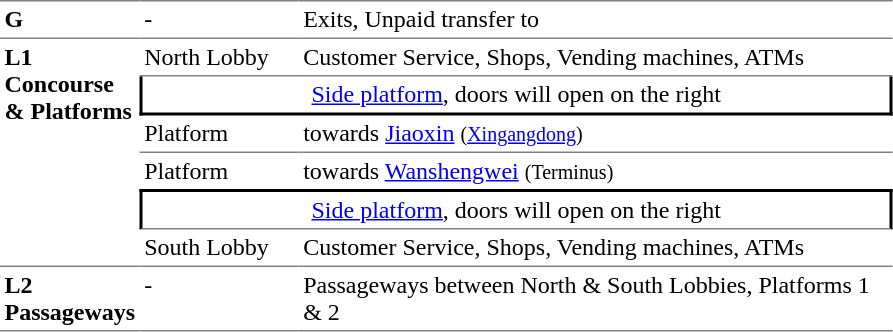<table table border=0 cellspacing=0 cellpadding=3>
<tr>
<td style="border-top:solid 1px gray;" width=50 valign=top><strong>G</strong></td>
<td style="border-top:solid 1px gray;" width=100 valign=top>-</td>
<td style="border-top:solid 1px gray;" width=390 valign=top>Exits, Unpaid transfer to </td>
</tr>
<tr>
<td style="border-bottom:solid 1px gray; border-top:solid 1px gray;" valign=top width=50 rowspan=6><strong>L1<br>Concourse & Platforms</strong></td>
<td style="border-bottom:solid 1px gray; border-top:solid 1px gray;" valign=top width=100>North Lobby</td>
<td style="border-bottom:solid 1px gray; border-top:solid 1px gray;" valign=top width=390>Customer Service, Shops, Vending machines, ATMs</td>
</tr>
<tr>
<td style="border-right:solid 2px black;border-left:solid 2px black;border-bottom:solid 2px black;text-align:center;" colspan=2><a href='#'>Side platform</a>, doors will open on the right</td>
</tr>
<tr>
<td style="border-bottom:solid 1px gray;" width=100>Platform </td>
<td style="border-bottom:solid 1px gray;" width=390>  towards <a href='#'>Jiaoxin</a> <small>(<a href='#'>Xingangdong</a>)</small></td>
</tr>
<tr>
<td>Platform </td>
<td> towards <a href='#'>Wanshengwei</a> <small>(Terminus)</small> </td>
</tr>
<tr>
<td style="border-top:solid 2px black;border-right:solid 2px black;border-left:solid 2px black;border-bottom:solid 1px gray;text-align:center;" colspan=2><a href='#'>Side platform</a>, doors will open on the right</td>
</tr>
<tr>
<td style="border-bottom:solid 1px gray;" valign=top width=100>South Lobby</td>
<td style="border-bottom:solid 1px gray;" valign=top width=390>Customer Service, Shops, Vending machines, ATMs</td>
</tr>
<tr>
<td style="border-bottom:solid 1px gray;" width=50 valign=top><strong>L2<br>Passageways</strong></td>
<td style="border-bottom:solid 1px gray;" width=100 valign=top>-</td>
<td style="border-bottom:solid 1px gray;" width=390 valign=top>Passageways between North & South Lobbies, Platforms 1 & 2</td>
</tr>
</table>
